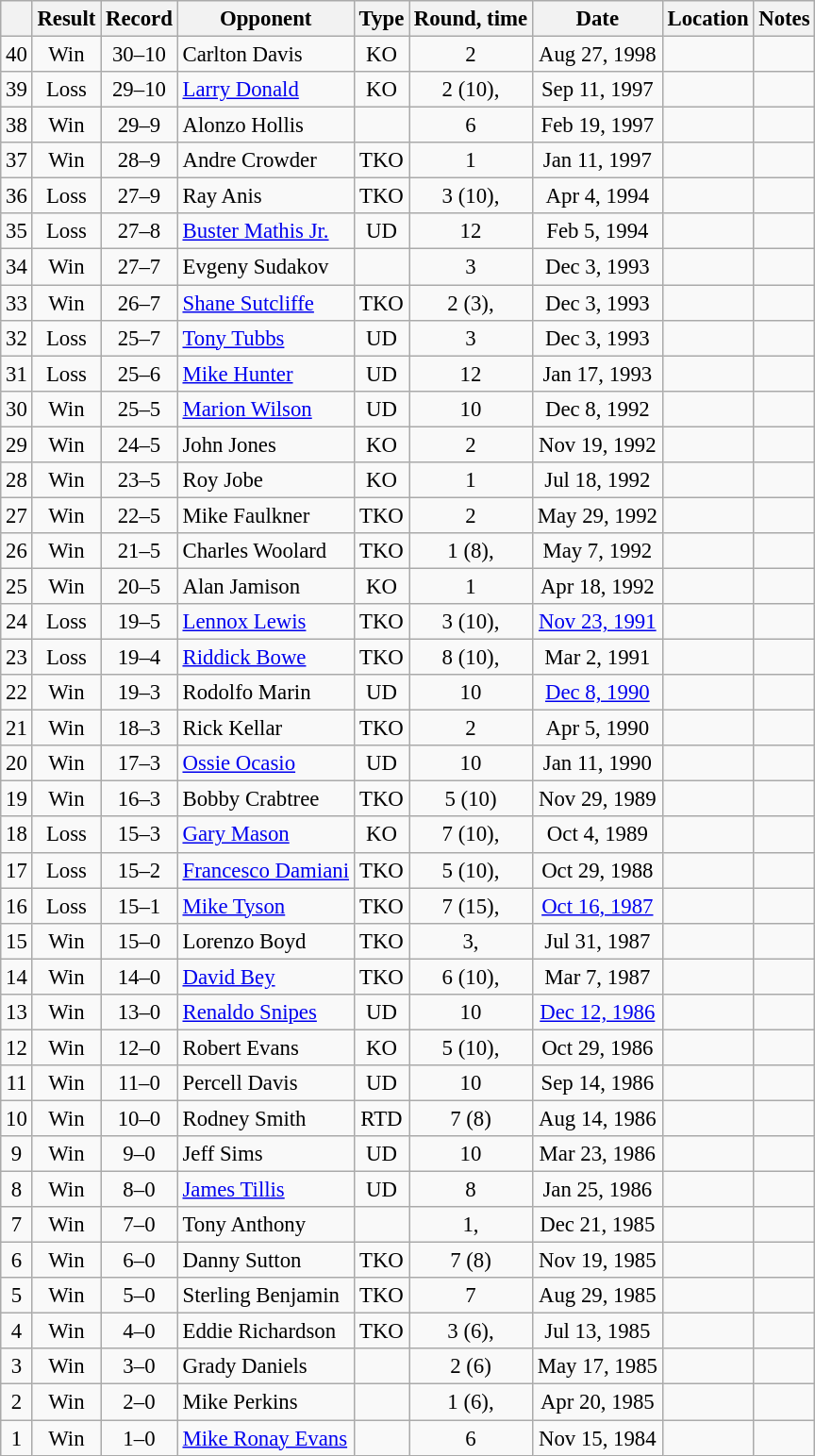<table class="wikitable" style="text-align:center; font-size:95%">
<tr>
<th></th>
<th>Result</th>
<th>Record</th>
<th>Opponent</th>
<th>Type</th>
<th>Round, time</th>
<th>Date</th>
<th>Location</th>
<th>Notes</th>
</tr>
<tr>
<td>40</td>
<td>Win</td>
<td>30–10</td>
<td style="text-align:left;"> Carlton Davis</td>
<td>KO</td>
<td>2</td>
<td>Aug 27, 1998</td>
<td style="text-align:left;"> </td>
<td></td>
</tr>
<tr>
<td>39</td>
<td>Loss</td>
<td>29–10</td>
<td style="text-align:left;"> <a href='#'>Larry Donald</a></td>
<td>KO</td>
<td>2 (10), </td>
<td>Sep 11, 1997</td>
<td style="text-align:left;"> </td>
<td></td>
</tr>
<tr>
<td>38</td>
<td>Win</td>
<td>29–9</td>
<td style="text-align:left;"> Alonzo Hollis</td>
<td></td>
<td>6</td>
<td>Feb 19, 1997</td>
<td style="text-align:left;"> </td>
<td></td>
</tr>
<tr>
<td>37</td>
<td>Win</td>
<td>28–9</td>
<td style="text-align:left;"> Andre Crowder</td>
<td>TKO</td>
<td>1</td>
<td>Jan 11, 1997</td>
<td style="text-align:left;"> </td>
<td></td>
</tr>
<tr>
<td>36</td>
<td>Loss</td>
<td>27–9</td>
<td style="text-align:left;"> Ray Anis</td>
<td>TKO</td>
<td>3 (10), </td>
<td>Apr 4, 1994</td>
<td style="text-align:left;"> </td>
<td></td>
</tr>
<tr>
<td>35</td>
<td>Loss</td>
<td>27–8</td>
<td style="text-align:left;"> <a href='#'>Buster Mathis Jr.</a></td>
<td>UD</td>
<td>12</td>
<td>Feb 5, 1994</td>
<td style="text-align:left;"> </td>
<td style="text-align:left;"></td>
</tr>
<tr>
<td>34</td>
<td>Win</td>
<td>27–7</td>
<td style="text-align:left;"> Evgeny Sudakov</td>
<td></td>
<td>3</td>
<td>Dec 3, 1993</td>
<td style="text-align:left;"> </td>
<td></td>
</tr>
<tr>
<td>33</td>
<td>Win</td>
<td>26–7</td>
<td style="text-align:left;"> <a href='#'>Shane Sutcliffe</a></td>
<td>TKO</td>
<td>2 (3), </td>
<td>Dec 3, 1993</td>
<td style="text-align:left;"> </td>
<td></td>
</tr>
<tr>
<td>32</td>
<td>Loss</td>
<td>25–7</td>
<td style="text-align:left;"> <a href='#'>Tony Tubbs</a></td>
<td>UD</td>
<td>3</td>
<td>Dec 3, 1993</td>
<td style="text-align:left;"> </td>
<td></td>
</tr>
<tr>
<td>31</td>
<td>Loss</td>
<td>25–6</td>
<td style="text-align:left;"> <a href='#'>Mike Hunter</a></td>
<td>UD</td>
<td>12</td>
<td>Jan 17, 1993</td>
<td style="text-align:left;"> </td>
<td style="text-align:left;"></td>
</tr>
<tr>
<td>30</td>
<td>Win</td>
<td>25–5</td>
<td style="text-align:left;"> <a href='#'>Marion Wilson</a></td>
<td>UD</td>
<td>10</td>
<td>Dec 8, 1992</td>
<td style="text-align:left;"> </td>
<td></td>
</tr>
<tr>
<td>29</td>
<td>Win</td>
<td>24–5</td>
<td style="text-align:left;"> John Jones</td>
<td>KO</td>
<td>2</td>
<td>Nov 19, 1992</td>
<td style="text-align:left;"> </td>
<td></td>
</tr>
<tr>
<td>28</td>
<td>Win</td>
<td>23–5</td>
<td style="text-align:left;"> Roy Jobe</td>
<td>KO</td>
<td>1</td>
<td>Jul 18, 1992</td>
<td style="text-align:left;"> </td>
<td></td>
</tr>
<tr>
<td>27</td>
<td>Win</td>
<td>22–5</td>
<td style="text-align:left;"> Mike Faulkner</td>
<td>TKO</td>
<td>2</td>
<td>May 29, 1992</td>
<td style="text-align:left;"> </td>
<td></td>
</tr>
<tr>
<td>26</td>
<td>Win</td>
<td>21–5</td>
<td style="text-align:left;"> Charles Woolard</td>
<td>TKO</td>
<td>1 (8), </td>
<td>May 7, 1992</td>
<td style="text-align:left;"> </td>
<td></td>
</tr>
<tr>
<td>25</td>
<td>Win</td>
<td>20–5</td>
<td style="text-align:left;"> Alan Jamison</td>
<td>KO</td>
<td>1</td>
<td>Apr 18, 1992</td>
<td style="text-align:left;"> </td>
<td></td>
</tr>
<tr>
<td>24</td>
<td>Loss</td>
<td>19–5</td>
<td style="text-align:left;"> <a href='#'>Lennox Lewis</a></td>
<td>TKO</td>
<td>3 (10), </td>
<td><a href='#'>Nov 23, 1991</a></td>
<td style="text-align:left;"> </td>
<td></td>
</tr>
<tr>
<td>23</td>
<td>Loss</td>
<td>19–4</td>
<td style="text-align:left;"> <a href='#'>Riddick Bowe</a></td>
<td>TKO</td>
<td>8 (10), </td>
<td>Mar 2, 1991</td>
<td style="text-align:left;"> </td>
<td></td>
</tr>
<tr>
<td>22</td>
<td>Win</td>
<td>19–3</td>
<td style="text-align:left;"> Rodolfo Marin</td>
<td>UD</td>
<td>10</td>
<td><a href='#'>Dec 8, 1990</a></td>
<td style="text-align:left;"> </td>
<td></td>
</tr>
<tr>
<td>21</td>
<td>Win</td>
<td>18–3</td>
<td style="text-align:left;"> Rick Kellar</td>
<td>TKO</td>
<td>2</td>
<td>Apr 5, 1990</td>
<td style="text-align:left;"> </td>
<td></td>
</tr>
<tr>
<td>20</td>
<td>Win</td>
<td>17–3</td>
<td style="text-align:left;"> <a href='#'>Ossie Ocasio</a></td>
<td>UD</td>
<td>10</td>
<td>Jan 11, 1990</td>
<td style="text-align:left;"> </td>
<td></td>
</tr>
<tr>
<td>19</td>
<td>Win</td>
<td>16–3</td>
<td style="text-align:left;"> Bobby Crabtree</td>
<td>TKO</td>
<td>5 (10)</td>
<td>Nov 29, 1989</td>
<td style="text-align:left;"> </td>
<td></td>
</tr>
<tr>
<td>18</td>
<td>Loss</td>
<td>15–3</td>
<td style="text-align:left;"> <a href='#'>Gary Mason</a></td>
<td>KO</td>
<td>7 (10), </td>
<td>Oct 4, 1989</td>
<td style="text-align:left;"> </td>
<td></td>
</tr>
<tr>
<td>17</td>
<td>Loss</td>
<td>15–2</td>
<td style="text-align:left;"> <a href='#'>Francesco Damiani</a></td>
<td>TKO</td>
<td>5 (10), </td>
<td>Oct 29, 1988</td>
<td style="text-align:left;"> </td>
<td></td>
</tr>
<tr>
<td>16</td>
<td>Loss</td>
<td>15–1</td>
<td style="text-align:left;"> <a href='#'>Mike Tyson</a></td>
<td>TKO</td>
<td>7 (15), </td>
<td><a href='#'>Oct 16, 1987</a></td>
<td style="text-align:left;"> </td>
<td style="text-align:left;"></td>
</tr>
<tr>
<td>15</td>
<td>Win</td>
<td>15–0</td>
<td style="text-align:left;"> Lorenzo Boyd</td>
<td>TKO</td>
<td>3, </td>
<td>Jul 31, 1987</td>
<td style="text-align:left;"> </td>
<td></td>
</tr>
<tr>
<td>14</td>
<td>Win</td>
<td>14–0</td>
<td style="text-align:left;"> <a href='#'>David Bey</a></td>
<td>TKO</td>
<td>6 (10), </td>
<td>Mar 7, 1987</td>
<td style="text-align:left;"> </td>
<td></td>
</tr>
<tr>
<td>13</td>
<td>Win</td>
<td>13–0</td>
<td style="text-align:left;"> <a href='#'>Renaldo Snipes</a></td>
<td>UD</td>
<td>10</td>
<td><a href='#'>Dec 12, 1986</a></td>
<td style="text-align:left;"> </td>
<td></td>
</tr>
<tr>
<td>12</td>
<td>Win</td>
<td>12–0</td>
<td style="text-align:left;"> Robert Evans</td>
<td>KO</td>
<td>5 (10), </td>
<td>Oct 29, 1986</td>
<td style="text-align:left;"> </td>
<td></td>
</tr>
<tr>
<td>11</td>
<td>Win</td>
<td>11–0</td>
<td style="text-align:left;"> Percell Davis</td>
<td>UD</td>
<td>10</td>
<td>Sep 14, 1986</td>
<td style="text-align:left;"> </td>
<td></td>
</tr>
<tr>
<td>10</td>
<td>Win</td>
<td>10–0</td>
<td style="text-align:left;"> Rodney Smith</td>
<td>RTD</td>
<td>7 (8)</td>
<td>Aug 14, 1986</td>
<td style="text-align:left;"> </td>
<td></td>
</tr>
<tr>
<td>9</td>
<td>Win</td>
<td>9–0</td>
<td style="text-align:left;"> Jeff Sims</td>
<td>UD</td>
<td>10</td>
<td>Mar 23, 1986</td>
<td style="text-align:left;"> </td>
<td></td>
</tr>
<tr>
<td>8</td>
<td>Win</td>
<td>8–0</td>
<td style="text-align:left;"> <a href='#'>James Tillis</a></td>
<td>UD</td>
<td>8</td>
<td>Jan 25, 1986</td>
<td style="text-align:left;"> </td>
<td></td>
</tr>
<tr>
<td>7</td>
<td>Win</td>
<td>7–0</td>
<td style="text-align:left;"> Tony Anthony</td>
<td></td>
<td>1, </td>
<td>Dec 21, 1985</td>
<td style="text-align:left;"> </td>
<td></td>
</tr>
<tr>
<td>6</td>
<td>Win</td>
<td>6–0</td>
<td style="text-align:left;"> Danny Sutton</td>
<td>TKO</td>
<td>7 (8)</td>
<td>Nov 19, 1985</td>
<td style="text-align:left;"> </td>
<td></td>
</tr>
<tr>
<td>5</td>
<td>Win</td>
<td>5–0</td>
<td style="text-align:left;"> Sterling Benjamin</td>
<td>TKO</td>
<td>7</td>
<td>Aug 29, 1985</td>
<td style="text-align:left;"> </td>
<td></td>
</tr>
<tr>
<td>4</td>
<td>Win</td>
<td>4–0</td>
<td style="text-align:left;"> Eddie Richardson</td>
<td>TKO</td>
<td>3 (6), </td>
<td>Jul 13, 1985</td>
<td style="text-align:left;"> </td>
<td></td>
</tr>
<tr>
<td>3</td>
<td>Win</td>
<td>3–0</td>
<td style="text-align:left;"> Grady Daniels</td>
<td></td>
<td>2 (6)</td>
<td>May 17, 1985</td>
<td style="text-align:left;"> </td>
<td></td>
</tr>
<tr>
<td>2</td>
<td>Win</td>
<td>2–0</td>
<td style="text-align:left;"> Mike Perkins</td>
<td></td>
<td>1 (6), </td>
<td>Apr 20, 1985</td>
<td style="text-align:left;"> </td>
<td></td>
</tr>
<tr>
<td>1</td>
<td>Win</td>
<td>1–0</td>
<td style="text-align:left;"> <a href='#'>Mike Ronay Evans</a></td>
<td></td>
<td>6</td>
<td>Nov 15, 1984</td>
<td style="text-align:left;"> </td>
<td></td>
</tr>
</table>
